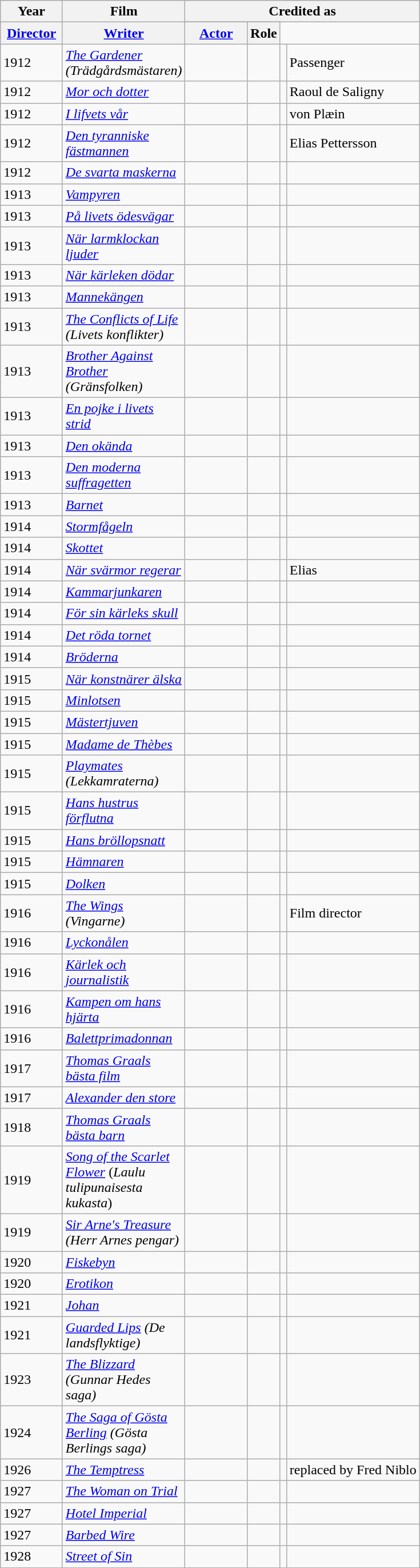<table class="wikitable">
<tr>
<th rowspan="2" width="33">Year</th>
<th rowspan="2">Film</th>
<th colspan="4">Credited as</th>
</tr>
<tr>
</tr>
<tr>
<th width=65><a href='#'>Director</a></th>
<th width=65><a href='#'>Writer</a></th>
<th width=65><a href='#'>Actor</a></th>
<th>Role</th>
</tr>
<tr>
<td>1912</td>
<td><em><a href='#'>The Gardener</a></em> <em>(Trädgårdsmästaren)</em></td>
<td></td>
<td></td>
<td></td>
<td>Passenger</td>
</tr>
<tr>
<td>1912</td>
<td><em><a href='#'>Mor och dotter</a></em></td>
<td></td>
<td></td>
<td></td>
<td>Raoul de Saligny</td>
</tr>
<tr>
<td>1912</td>
<td><em><a href='#'>I lifvets vår</a></em></td>
<td></td>
<td></td>
<td></td>
<td>von Plæin</td>
</tr>
<tr>
<td>1912</td>
<td><em><a href='#'>Den tyranniske fästmannen</a></em></td>
<td></td>
<td></td>
<td></td>
<td>Elias Pettersson</td>
</tr>
<tr>
<td>1912</td>
<td><em><a href='#'>De svarta maskerna</a></em></td>
<td></td>
<td></td>
<td></td>
<td></td>
</tr>
<tr>
<td>1913</td>
<td><em><a href='#'>Vampyren</a></em></td>
<td></td>
<td></td>
<td></td>
<td></td>
</tr>
<tr>
<td>1913</td>
<td><em><a href='#'>På livets ödesvägar</a></em></td>
<td></td>
<td></td>
<td></td>
<td></td>
</tr>
<tr>
<td>1913</td>
<td><em><a href='#'>När larmklockan ljuder</a></em></td>
<td></td>
<td></td>
<td></td>
<td></td>
</tr>
<tr>
<td>1913</td>
<td><em><a href='#'>När kärleken dödar</a></em></td>
<td></td>
<td></td>
<td></td>
<td></td>
</tr>
<tr>
<td>1913</td>
<td><em><a href='#'>Mannekängen</a></em></td>
<td></td>
<td></td>
<td></td>
<td></td>
</tr>
<tr>
<td>1913</td>
<td><em><a href='#'>The Conflicts of Life</a></em> <em>(Livets konflikter)</em></td>
<td></td>
<td></td>
<td></td>
<td></td>
</tr>
<tr>
<td>1913</td>
<td><em><a href='#'>Brother Against Brother</a></em> <em>(Gränsfolken)</em></td>
<td></td>
<td></td>
<td></td>
<td></td>
</tr>
<tr>
<td>1913</td>
<td><em><a href='#'>En pojke i livets strid</a></em></td>
<td></td>
<td></td>
<td></td>
<td></td>
</tr>
<tr>
<td>1913</td>
<td><em><a href='#'>Den okända</a></em></td>
<td></td>
<td></td>
<td></td>
<td></td>
</tr>
<tr>
<td>1913</td>
<td><em><a href='#'>Den moderna suffragetten</a></em></td>
<td></td>
<td></td>
<td></td>
<td></td>
</tr>
<tr>
<td>1913</td>
<td><em><a href='#'>Barnet</a></em></td>
<td></td>
<td></td>
<td></td>
<td></td>
</tr>
<tr>
<td>1914</td>
<td><em><a href='#'>Stormfågeln</a></em></td>
<td></td>
<td></td>
<td></td>
<td></td>
</tr>
<tr>
<td>1914</td>
<td><em><a href='#'>Skottet</a></em></td>
<td></td>
<td></td>
<td></td>
<td></td>
</tr>
<tr>
<td>1914</td>
<td><em><a href='#'>När svärmor regerar</a></em></td>
<td></td>
<td></td>
<td></td>
<td>Elias</td>
</tr>
<tr>
<td>1914</td>
<td><em><a href='#'>Kammarjunkaren</a></em></td>
<td></td>
<td></td>
<td></td>
<td></td>
</tr>
<tr>
<td>1914</td>
<td><em><a href='#'>För sin kärleks skull</a></em></td>
<td></td>
<td></td>
<td></td>
<td></td>
</tr>
<tr>
<td>1914</td>
<td><em><a href='#'>Det röda tornet</a></em></td>
<td></td>
<td></td>
<td></td>
<td></td>
</tr>
<tr>
<td>1914</td>
<td><em><a href='#'>Bröderna</a></em></td>
<td></td>
<td></td>
<td></td>
<td></td>
</tr>
<tr>
<td>1915</td>
<td><em><a href='#'>När konstnärer älska</a></em></td>
<td></td>
<td></td>
<td></td>
<td></td>
</tr>
<tr>
<td>1915</td>
<td><em><a href='#'>Minlotsen</a></em></td>
<td></td>
<td></td>
<td></td>
<td></td>
</tr>
<tr>
<td>1915</td>
<td><em><a href='#'>Mästertjuven</a></em></td>
<td></td>
<td></td>
<td></td>
<td></td>
</tr>
<tr>
<td>1915</td>
<td><em><a href='#'>Madame de Thèbes</a></em></td>
<td></td>
<td></td>
<td></td>
<td></td>
</tr>
<tr>
<td>1915</td>
<td><em><a href='#'>Playmates</a></em> <em>(Lekkamraterna)</em></td>
<td></td>
<td></td>
<td></td>
<td></td>
</tr>
<tr>
<td>1915</td>
<td><em><a href='#'>Hans hustrus förflutna</a></em></td>
<td></td>
<td></td>
<td></td>
<td></td>
</tr>
<tr>
<td>1915</td>
<td><em><a href='#'>Hans bröllopsnatt</a></em></td>
<td></td>
<td></td>
<td></td>
<td></td>
</tr>
<tr>
<td>1915</td>
<td><em><a href='#'>Hämnaren</a></em></td>
<td></td>
<td></td>
<td></td>
<td></td>
</tr>
<tr>
<td>1915</td>
<td><em><a href='#'>Dolken</a></em></td>
<td></td>
<td></td>
<td></td>
<td></td>
</tr>
<tr>
<td>1916</td>
<td><em><a href='#'>The Wings</a></em> <em>(Vingarne)</em></td>
<td></td>
<td></td>
<td></td>
<td>Film director</td>
</tr>
<tr>
<td>1916</td>
<td><em><a href='#'>Lyckonålen</a></em></td>
<td></td>
<td></td>
<td></td>
<td></td>
</tr>
<tr>
<td>1916</td>
<td><em><a href='#'>Kärlek och journalistik</a></em></td>
<td></td>
<td></td>
<td></td>
<td></td>
</tr>
<tr>
<td>1916</td>
<td><em><a href='#'>Kampen om hans hjärta</a></em></td>
<td></td>
<td></td>
<td></td>
<td></td>
</tr>
<tr>
<td>1916</td>
<td><em><a href='#'>Balettprimadonnan</a></em></td>
<td></td>
<td></td>
<td></td>
<td></td>
</tr>
<tr>
<td>1917</td>
<td><em><a href='#'>Thomas Graals bästa film</a></em></td>
<td></td>
<td></td>
<td></td>
<td></td>
</tr>
<tr>
<td>1917</td>
<td><em><a href='#'>Alexander den store</a></em></td>
<td></td>
<td></td>
<td></td>
<td></td>
</tr>
<tr>
<td>1918</td>
<td><em><a href='#'>Thomas Graals bästa barn</a></em></td>
<td></td>
<td></td>
<td></td>
<td></td>
</tr>
<tr>
<td>1919</td>
<td><em><a href='#'>Song of the Scarlet Flower</a></em> (<em>Laulu tulipunaisesta kukasta</em>)</td>
<td></td>
<td></td>
<td></td>
<td></td>
</tr>
<tr>
<td>1919</td>
<td><em><a href='#'>Sir Arne's Treasure</a></em> <em>(Herr Arnes pengar)</em></td>
<td></td>
<td></td>
<td></td>
<td></td>
</tr>
<tr>
<td>1920</td>
<td><em><a href='#'>Fiskebyn</a></em></td>
<td></td>
<td></td>
<td></td>
<td></td>
</tr>
<tr>
<td>1920</td>
<td><em><a href='#'>Erotikon</a></em></td>
<td></td>
<td></td>
<td></td>
<td></td>
</tr>
<tr>
<td>1921</td>
<td><em><a href='#'>Johan</a></em></td>
<td></td>
<td></td>
<td></td>
<td></td>
</tr>
<tr>
<td>1921</td>
<td><em><a href='#'>Guarded Lips</a></em> <em>(De landsflyktige)</em></td>
<td></td>
<td></td>
<td></td>
<td></td>
</tr>
<tr>
<td>1923</td>
<td><em><a href='#'>The Blizzard</a></em> <em>(Gunnar Hedes saga)</em></td>
<td></td>
<td></td>
<td></td>
<td></td>
</tr>
<tr>
<td>1924</td>
<td><em><a href='#'>The Saga of Gösta Berling</a></em> <em>(Gösta Berlings saga)</em></td>
<td></td>
<td></td>
<td></td>
<td></td>
</tr>
<tr>
<td>1926</td>
<td><em><a href='#'>The Temptress</a></em></td>
<td></td>
<td></td>
<td></td>
<td>replaced by Fred Niblo</td>
</tr>
<tr>
<td>1927</td>
<td><em><a href='#'>The Woman on Trial</a></em></td>
<td></td>
<td></td>
<td></td>
<td></td>
</tr>
<tr>
<td>1927</td>
<td><em><a href='#'>Hotel Imperial</a></em></td>
<td></td>
<td></td>
<td></td>
<td></td>
</tr>
<tr>
<td>1927</td>
<td><em><a href='#'>Barbed Wire</a></em></td>
<td></td>
<td></td>
<td></td>
<td></td>
</tr>
<tr>
<td>1928</td>
<td><em><a href='#'>Street of Sin</a></em></td>
<td></td>
<td></td>
<td></td>
<td></td>
</tr>
</table>
